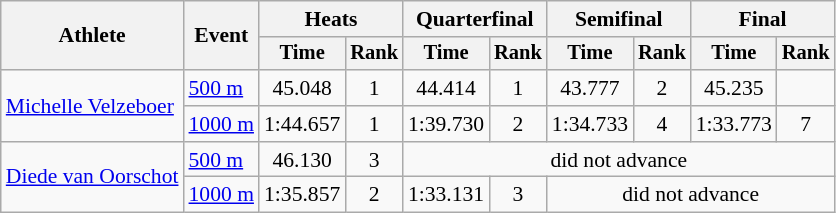<table class="wikitable" style="font-size:90%">
<tr>
<th rowspan=2>Athlete</th>
<th rowspan=2>Event</th>
<th colspan=2>Heats</th>
<th colspan=2>Quarterfinal</th>
<th colspan=2>Semifinal</th>
<th colspan=2>Final</th>
</tr>
<tr style="font-size:95%">
<th>Time</th>
<th>Rank</th>
<th>Time</th>
<th>Rank</th>
<th>Time</th>
<th>Rank</th>
<th>Time</th>
<th>Rank</th>
</tr>
<tr align=center>
<td align=left rowspan=2><a href='#'>Michelle Velzeboer</a></td>
<td align=left><a href='#'>500 m</a></td>
<td>45.048</td>
<td>1</td>
<td>44.414</td>
<td>1</td>
<td>43.777</td>
<td>2</td>
<td>45.235</td>
<td></td>
</tr>
<tr align=center>
<td align=left><a href='#'>1000 m</a></td>
<td>1:44.657</td>
<td>1</td>
<td>1:39.730</td>
<td>2</td>
<td>1:34.733</td>
<td>4</td>
<td>1:33.773</td>
<td>7</td>
</tr>
<tr align=center>
<td align=left rowspan=2><a href='#'>Diede van Oorschot</a></td>
<td align=left><a href='#'>500 m</a></td>
<td>46.130</td>
<td>3</td>
<td colspan=6>did not advance</td>
</tr>
<tr align=center>
<td align=left><a href='#'>1000 m</a></td>
<td>1:35.857</td>
<td>2</td>
<td>1:33.131</td>
<td>3</td>
<td colspan=4>did not advance</td>
</tr>
</table>
